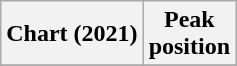<table class="wikitable plainrowheaders" style="text-align:center">
<tr>
<th scope="col">Chart (2021)</th>
<th scope="col">Peak<br>position</th>
</tr>
<tr>
</tr>
</table>
